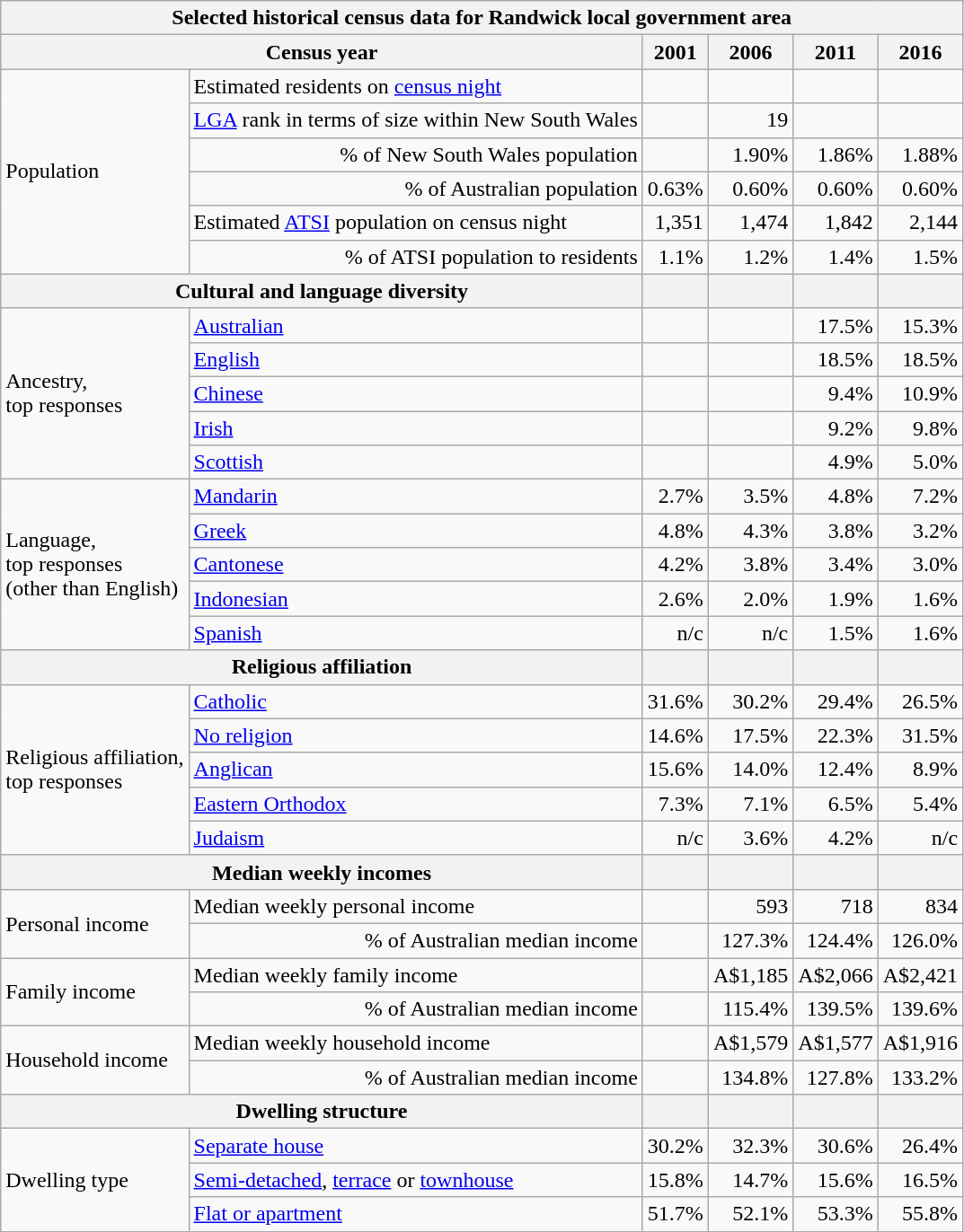<table class="wikitable">
<tr>
<th colspan=7>Selected historical census data for Randwick local government area</th>
</tr>
<tr>
<th colspan=3>Census year</th>
<th>2001</th>
<th>2006</th>
<th>2011</th>
<th>2016</th>
</tr>
<tr>
<td rowspan=6 colspan="2">Population</td>
<td>Estimated residents on <a href='#'>census night</a></td>
<td align="right"></td>
<td align="right"></td>
<td align="right"></td>
<td align="right"></td>
</tr>
<tr>
<td align="right"><a href='#'>LGA</a> rank in terms of size within New South Wales</td>
<td align="right"></td>
<td align="right">19</td>
<td align="right"></td>
<td align="right"></td>
</tr>
<tr>
<td align="right">% of New South Wales population</td>
<td align="right"></td>
<td align="right">1.90%</td>
<td align="right"> 1.86%</td>
<td align="right"> 1.88%</td>
</tr>
<tr>
<td align="right">% of Australian population</td>
<td align="right">0.63%</td>
<td align="right"> 0.60%</td>
<td align="right"> 0.60%</td>
<td align="right"> 0.60%</td>
</tr>
<tr>
<td>Estimated <a href='#'>ATSI</a> population on census night</td>
<td align="right">1,351</td>
<td align="right">1,474</td>
<td align="right">1,842</td>
<td align="right">2,144</td>
</tr>
<tr>
<td align="right">% of ATSI population to residents</td>
<td align="right">1.1%</td>
<td align="right"> 1.2%</td>
<td align="right"> 1.4%</td>
<td align="right"> 1.5%</td>
</tr>
<tr>
<th colspan=3>Cultural and language diversity</th>
<th></th>
<th></th>
<th></th>
<th></th>
</tr>
<tr>
<td rowspan=5 colspan=2>Ancestry,<br>top responses</td>
<td><a href='#'>Australian</a></td>
<td align="right"></td>
<td align="right"></td>
<td align="right">17.5%</td>
<td align="right"> 15.3%</td>
</tr>
<tr>
<td><a href='#'>English</a></td>
<td align="right"></td>
<td align="right"></td>
<td align="right">18.5%</td>
<td align="right"> 18.5%</td>
</tr>
<tr>
<td><a href='#'>Chinese</a></td>
<td align="right"></td>
<td align="right"></td>
<td align="right">9.4%</td>
<td align="right"> 10.9%</td>
</tr>
<tr>
<td><a href='#'>Irish</a></td>
<td align="right"></td>
<td align="right"></td>
<td align="right">9.2%</td>
<td align="right"> 9.8%</td>
</tr>
<tr>
<td><a href='#'>Scottish</a></td>
<td align="right"></td>
<td align="right"></td>
<td align="right">4.9%</td>
<td align="right"> 5.0%</td>
</tr>
<tr>
<td rowspan=5 colspan=2>Language,<br>top responses<br>(other than English)</td>
<td><a href='#'>Mandarin</a></td>
<td align="right">2.7%</td>
<td align="right"> 3.5%</td>
<td align="right"> 4.8%</td>
<td align="right"> 7.2%</td>
</tr>
<tr>
<td><a href='#'>Greek</a></td>
<td align="right">4.8%</td>
<td align="right"> 4.3%</td>
<td align="right"> 3.8%</td>
<td align="right"> 3.2%</td>
</tr>
<tr>
<td><a href='#'>Cantonese</a></td>
<td align="right">4.2%</td>
<td align="right"> 3.8%</td>
<td align="right"> 3.4%</td>
<td align="right"> 3.0%</td>
</tr>
<tr>
<td><a href='#'>Indonesian</a></td>
<td align="right">2.6%</td>
<td align="right"> 2.0%</td>
<td align="right"> 1.9%</td>
<td align="right"> 1.6%</td>
</tr>
<tr>
<td><a href='#'>Spanish</a></td>
<td align="right">n/c</td>
<td align="right">n/c</td>
<td align="right"> 1.5%</td>
<td align="right"> 1.6%</td>
</tr>
<tr>
<th colspan=3>Religious affiliation</th>
<th></th>
<th></th>
<th></th>
<th></th>
</tr>
<tr>
<td rowspan=5 colspan=2>Religious affiliation,<br>top responses</td>
<td><a href='#'>Catholic</a></td>
<td align="right">31.6%</td>
<td align="right"> 30.2%</td>
<td align="right"> 29.4%</td>
<td align="right"> 26.5%</td>
</tr>
<tr>
<td><a href='#'>No religion</a></td>
<td align="right">14.6%</td>
<td align="right"> 17.5%</td>
<td align="right"> 22.3%</td>
<td align="right"> 31.5%</td>
</tr>
<tr>
<td><a href='#'>Anglican</a></td>
<td align="right">15.6%</td>
<td align="right"> 14.0%</td>
<td align="right"> 12.4%</td>
<td align="right"> 8.9%</td>
</tr>
<tr>
<td><a href='#'>Eastern Orthodox</a></td>
<td align="right">7.3%</td>
<td align="right"> 7.1%</td>
<td align="right"> 6.5%</td>
<td align="right"> 5.4%</td>
</tr>
<tr>
<td><a href='#'>Judaism</a></td>
<td align="right">n/c</td>
<td align="right"> 3.6%</td>
<td align="right"> 4.2%</td>
<td align="right">n/c</td>
</tr>
<tr>
<th colspan=3>Median weekly incomes</th>
<th></th>
<th></th>
<th></th>
<th></th>
</tr>
<tr>
<td rowspan=2 colspan=2>Personal income</td>
<td>Median weekly personal income</td>
<td align="right"></td>
<td align="right">593</td>
<td align="right">718</td>
<td align="right">834</td>
</tr>
<tr>
<td align="right">% of Australian median income</td>
<td align="right"></td>
<td align="right">127.3%</td>
<td align="right"> 124.4%</td>
<td align="right"> 126.0%</td>
</tr>
<tr>
<td rowspan=2 colspan=2>Family income</td>
<td>Median weekly family income</td>
<td align="right"></td>
<td align="right">A$1,185</td>
<td align="right">A$2,066</td>
<td align="right">A$2,421</td>
</tr>
<tr>
<td align="right">% of Australian median income</td>
<td align="right"></td>
<td align="right">115.4%</td>
<td align="right"> 139.5%</td>
<td align="right"> 139.6%</td>
</tr>
<tr>
<td rowspan=2 colspan=2>Household income</td>
<td>Median weekly household income</td>
<td align="right"></td>
<td align="right">A$1,579</td>
<td align="right">A$1,577</td>
<td align="right">A$1,916</td>
</tr>
<tr>
<td align="right">% of Australian median income</td>
<td align="right"></td>
<td align="right">134.8%</td>
<td align="right"> 127.8%</td>
<td align="right"> 133.2%</td>
</tr>
<tr>
<th colspan=3>Dwelling structure</th>
<th></th>
<th></th>
<th></th>
<th></th>
</tr>
<tr>
<td rowspan=4 colspan=2>Dwelling type</td>
<td><a href='#'>Separate house</a></td>
<td align="right">30.2%</td>
<td align="right"> 32.3%</td>
<td align="right"> 30.6%</td>
<td align="right"> 26.4%</td>
</tr>
<tr>
<td><a href='#'>Semi-detached</a>, <a href='#'>terrace</a> or <a href='#'>townhouse</a></td>
<td align="right">15.8%</td>
<td align="right"> 14.7%</td>
<td align="right"> 15.6%</td>
<td align="right"> 16.5%</td>
</tr>
<tr>
<td><a href='#'>Flat or apartment</a></td>
<td align="right">51.7%</td>
<td align="right"> 52.1%</td>
<td align="right"> 53.3%</td>
<td align="right"> 55.8%</td>
</tr>
</table>
